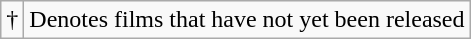<table class="wikitable">
<tr>
<td>†</td>
<td>Denotes films that have not yet been released</td>
</tr>
</table>
